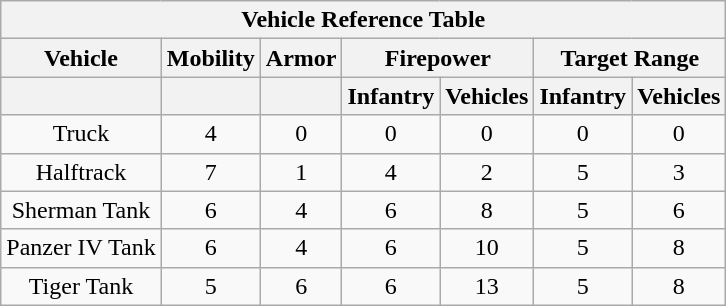<table class="wikitable"  text-align:center>
<tr>
<th colspan="7">Vehicle Reference Table</th>
</tr>
<tr>
<th>Vehicle</th>
<th>Mobility</th>
<th>Armor</th>
<th colspan="2">Firepower</th>
<th colspan="2">Target Range</th>
</tr>
<tr>
<th></th>
<th></th>
<th></th>
<th>Infantry</th>
<th>Vehicles</th>
<th>Infantry</th>
<th>Vehicles</th>
</tr>
<tr align="Center">
<td>Truck</td>
<td>4</td>
<td>0</td>
<td>0</td>
<td>0</td>
<td>0</td>
<td>0</td>
</tr>
<tr align="Center">
<td>Halftrack</td>
<td>7</td>
<td>1</td>
<td>4</td>
<td>2</td>
<td>5</td>
<td>3</td>
</tr>
<tr align="Center">
<td>Sherman Tank</td>
<td>6</td>
<td>4</td>
<td>6</td>
<td>8</td>
<td>5</td>
<td>6</td>
</tr>
<tr align="Center">
<td>Panzer IV Tank</td>
<td>6</td>
<td>4</td>
<td>6</td>
<td>10</td>
<td>5</td>
<td>8</td>
</tr>
<tr align="Center">
<td>Tiger Tank</td>
<td>5</td>
<td>6</td>
<td>6</td>
<td>13</td>
<td>5</td>
<td>8</td>
</tr>
</table>
